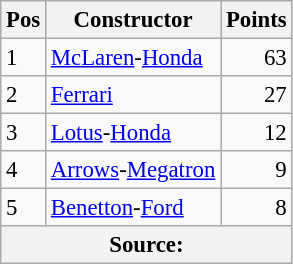<table class="wikitable" style="font-size: 95%;">
<tr>
<th>Pos</th>
<th>Constructor</th>
<th>Points</th>
</tr>
<tr>
<td>1</td>
<td> <a href='#'>McLaren</a>-<a href='#'>Honda</a></td>
<td align=right>63</td>
</tr>
<tr>
<td>2</td>
<td> <a href='#'>Ferrari</a></td>
<td align=right>27</td>
</tr>
<tr>
<td>3</td>
<td> <a href='#'>Lotus</a>-<a href='#'>Honda</a></td>
<td align=right>12</td>
</tr>
<tr>
<td>4</td>
<td> <a href='#'>Arrows</a>-<a href='#'>Megatron</a></td>
<td align=right>9</td>
</tr>
<tr>
<td>5</td>
<td> <a href='#'>Benetton</a>-<a href='#'>Ford</a></td>
<td align=right>8</td>
</tr>
<tr>
<th colspan=4>Source: </th>
</tr>
</table>
